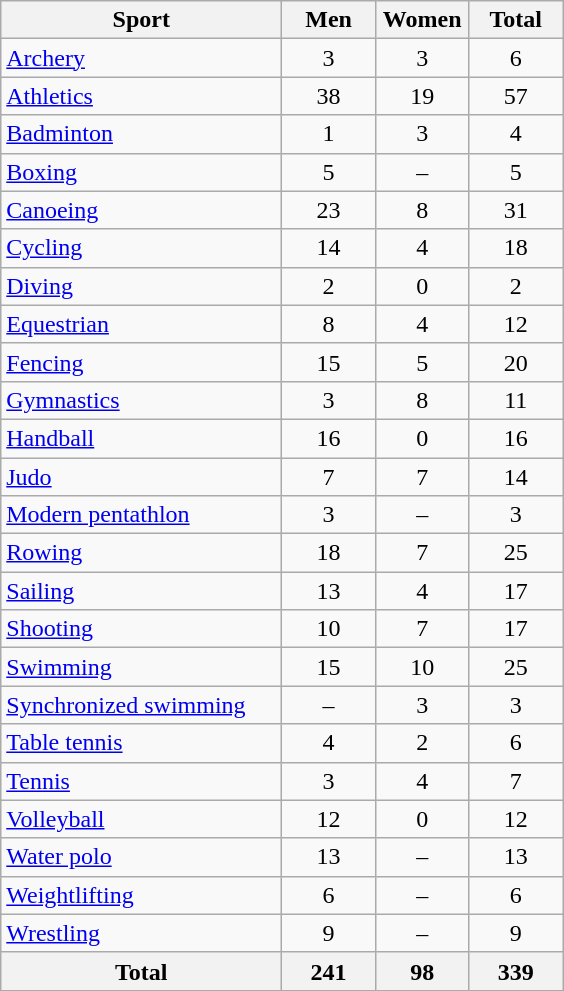<table class="wikitable sortable" style="text-align:center;">
<tr>
<th width=180>Sport</th>
<th width=55>Men</th>
<th width=55>Women</th>
<th width=55>Total</th>
</tr>
<tr>
<td align=left><a href='#'>Archery</a></td>
<td>3</td>
<td>3</td>
<td>6</td>
</tr>
<tr>
<td align=left><a href='#'>Athletics</a></td>
<td>38</td>
<td>19</td>
<td>57</td>
</tr>
<tr>
<td align=left><a href='#'>Badminton</a></td>
<td>1</td>
<td>3</td>
<td>4</td>
</tr>
<tr>
<td align=left><a href='#'>Boxing</a></td>
<td>5</td>
<td>–</td>
<td>5</td>
</tr>
<tr>
<td align=left><a href='#'>Canoeing</a></td>
<td>23</td>
<td>8</td>
<td>31</td>
</tr>
<tr>
<td align=left><a href='#'>Cycling</a></td>
<td>14</td>
<td>4</td>
<td>18</td>
</tr>
<tr>
<td align=left><a href='#'>Diving</a></td>
<td>2</td>
<td>0</td>
<td>2</td>
</tr>
<tr>
<td align=left><a href='#'>Equestrian</a></td>
<td>8</td>
<td>4</td>
<td>12</td>
</tr>
<tr>
<td align=left><a href='#'>Fencing</a></td>
<td>15</td>
<td>5</td>
<td>20</td>
</tr>
<tr>
<td align=left><a href='#'>Gymnastics</a></td>
<td>3</td>
<td>8</td>
<td>11</td>
</tr>
<tr>
<td align=left><a href='#'>Handball</a></td>
<td>16</td>
<td>0</td>
<td>16</td>
</tr>
<tr>
<td align=left><a href='#'>Judo</a></td>
<td>7</td>
<td>7</td>
<td>14</td>
</tr>
<tr>
<td align=left><a href='#'>Modern pentathlon</a></td>
<td>3</td>
<td>–</td>
<td>3</td>
</tr>
<tr>
<td align=left><a href='#'>Rowing</a></td>
<td>18</td>
<td>7</td>
<td>25</td>
</tr>
<tr>
<td align=left><a href='#'>Sailing</a></td>
<td>13</td>
<td>4</td>
<td>17</td>
</tr>
<tr>
<td align=left><a href='#'>Shooting</a></td>
<td>10</td>
<td>7</td>
<td>17</td>
</tr>
<tr>
<td align=left><a href='#'>Swimming</a></td>
<td>15</td>
<td>10</td>
<td>25</td>
</tr>
<tr>
<td align=left><a href='#'>Synchronized swimming</a></td>
<td>–</td>
<td>3</td>
<td>3</td>
</tr>
<tr>
<td align=left><a href='#'>Table tennis</a></td>
<td>4</td>
<td>2</td>
<td>6</td>
</tr>
<tr>
<td align=left><a href='#'>Tennis</a></td>
<td>3</td>
<td>4</td>
<td>7</td>
</tr>
<tr>
<td align=left><a href='#'>Volleyball</a></td>
<td>12</td>
<td>0</td>
<td>12</td>
</tr>
<tr>
<td align=left><a href='#'>Water polo</a></td>
<td>13</td>
<td>–</td>
<td>13</td>
</tr>
<tr>
<td align=left><a href='#'>Weightlifting</a></td>
<td>6</td>
<td>–</td>
<td>6</td>
</tr>
<tr>
<td align=left><a href='#'>Wrestling</a></td>
<td>9</td>
<td>–</td>
<td>9</td>
</tr>
<tr>
<th>Total</th>
<th>241</th>
<th>98</th>
<th>339</th>
</tr>
</table>
